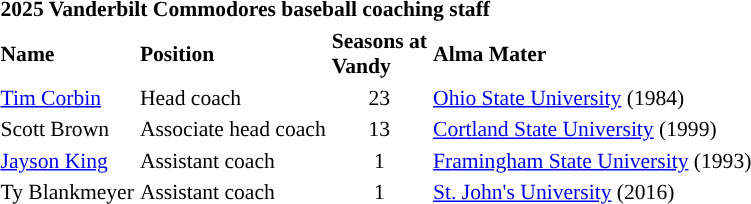<table class="toccolours" style="text-align: left; font-size:90%;">
<tr>
<th colspan="4">2025 Vanderbilt Commodores baseball coaching staff</th>
</tr>
<tr>
<th>Name</th>
<th>Position</th>
<th>Seasons at<br>Vandy</th>
<th>Alma Mater</th>
</tr>
<tr>
<td><a href='#'>Tim Corbin</a></td>
<td>Head coach</td>
<td align=center>23</td>
<td><a href='#'>Ohio State University</a> (1984)</td>
</tr>
<tr>
<td>Scott Brown</td>
<td>Associate head coach</td>
<td align=center>13</td>
<td><a href='#'>Cortland State University</a> (1999)</td>
</tr>
<tr>
<td><a href='#'>Jayson King</a></td>
<td>Assistant coach</td>
<td align=center>1</td>
<td><a href='#'>Framingham State University</a> (1993)</td>
</tr>
<tr>
<td>Ty Blankmeyer</td>
<td>Assistant coach</td>
<td align=center>1</td>
<td><a href='#'>St. John's University</a> (2016)</td>
</tr>
</table>
